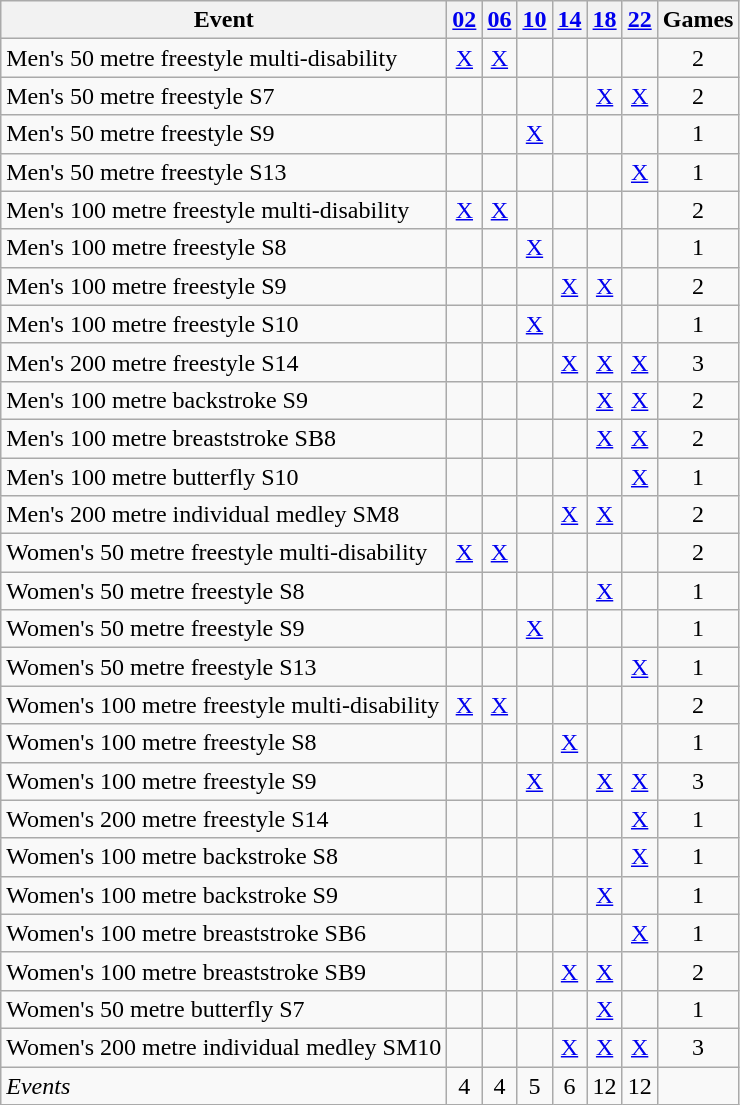<table class="wikitable">
<tr>
<th>Event</th>
<th><a href='#'>02</a></th>
<th><a href='#'>06</a></th>
<th><a href='#'>10</a></th>
<th><a href='#'>14</a></th>
<th><a href='#'>18</a></th>
<th><a href='#'>22</a></th>
<th>Games</th>
</tr>
<tr align=center>
<td align=left>Men's 50 metre freestyle multi-disability</td>
<td><a href='#'>X</a></td>
<td><a href='#'>X</a></td>
<td></td>
<td></td>
<td></td>
<td></td>
<td>2</td>
</tr>
<tr align=center>
<td align=left>Men's 50 metre freestyle S7</td>
<td></td>
<td></td>
<td></td>
<td></td>
<td><a href='#'>X</a></td>
<td><a href='#'>X</a></td>
<td>2</td>
</tr>
<tr align=center>
<td align=left>Men's 50 metre freestyle S9</td>
<td></td>
<td></td>
<td><a href='#'>X</a></td>
<td></td>
<td></td>
<td></td>
<td>1</td>
</tr>
<tr align=center>
<td align=left>Men's 50 metre freestyle S13</td>
<td></td>
<td></td>
<td></td>
<td></td>
<td></td>
<td><a href='#'>X</a></td>
<td>1</td>
</tr>
<tr align=center>
<td align=left>Men's 100 metre freestyle multi-disability</td>
<td><a href='#'>X</a></td>
<td><a href='#'>X</a></td>
<td></td>
<td></td>
<td></td>
<td></td>
<td>2</td>
</tr>
<tr align=center>
<td align=left>Men's 100 metre freestyle S8</td>
<td></td>
<td></td>
<td><a href='#'>X</a></td>
<td></td>
<td></td>
<td></td>
<td>1</td>
</tr>
<tr align=center>
<td align=left>Men's 100 metre freestyle S9</td>
<td></td>
<td></td>
<td></td>
<td><a href='#'>X</a></td>
<td><a href='#'>X</a></td>
<td></td>
<td>2</td>
</tr>
<tr align=center>
<td align=left>Men's 100 metre freestyle S10</td>
<td></td>
<td></td>
<td><a href='#'>X</a></td>
<td></td>
<td></td>
<td></td>
<td>1</td>
</tr>
<tr align=center>
<td align=left>Men's 200 metre freestyle S14</td>
<td></td>
<td></td>
<td></td>
<td><a href='#'>X</a></td>
<td><a href='#'>X</a></td>
<td><a href='#'>X</a></td>
<td>3</td>
</tr>
<tr align=center>
<td align=left>Men's 100 metre backstroke S9</td>
<td></td>
<td></td>
<td></td>
<td></td>
<td><a href='#'>X</a></td>
<td><a href='#'>X</a></td>
<td>2</td>
</tr>
<tr align=center>
<td align=left>Men's 100 metre breaststroke SB8</td>
<td></td>
<td></td>
<td></td>
<td></td>
<td><a href='#'>X</a></td>
<td><a href='#'>X</a></td>
<td>2</td>
</tr>
<tr align=center>
<td align=left>Men's 100 metre butterfly S10</td>
<td></td>
<td></td>
<td></td>
<td></td>
<td></td>
<td><a href='#'>X</a></td>
<td>1</td>
</tr>
<tr align=center>
<td align=left>Men's 200 metre individual medley SM8</td>
<td></td>
<td></td>
<td></td>
<td><a href='#'>X</a></td>
<td><a href='#'>X</a></td>
<td></td>
<td>2</td>
</tr>
<tr align=center>
<td align=left>Women's 50 metre freestyle multi-disability</td>
<td><a href='#'>X</a></td>
<td><a href='#'>X</a></td>
<td></td>
<td></td>
<td></td>
<td></td>
<td>2</td>
</tr>
<tr align=center>
<td align=left>Women's 50 metre freestyle S8</td>
<td></td>
<td></td>
<td></td>
<td></td>
<td><a href='#'>X</a></td>
<td></td>
<td>1</td>
</tr>
<tr align=center>
<td align=left>Women's 50 metre freestyle S9</td>
<td></td>
<td></td>
<td><a href='#'>X</a></td>
<td></td>
<td></td>
<td></td>
<td>1</td>
</tr>
<tr align=center>
<td align=left>Women's 50 metre freestyle S13</td>
<td></td>
<td></td>
<td></td>
<td></td>
<td></td>
<td><a href='#'>X</a></td>
<td>1</td>
</tr>
<tr align=center>
<td align=left>Women's 100 metre freestyle multi-disability</td>
<td><a href='#'>X</a></td>
<td><a href='#'>X</a></td>
<td></td>
<td></td>
<td></td>
<td></td>
<td>2</td>
</tr>
<tr align=center>
<td align=left>Women's 100 metre freestyle S8</td>
<td></td>
<td></td>
<td></td>
<td><a href='#'>X</a></td>
<td></td>
<td></td>
<td>1</td>
</tr>
<tr align=center>
<td align=left>Women's 100 metre freestyle S9</td>
<td></td>
<td></td>
<td><a href='#'>X</a></td>
<td></td>
<td><a href='#'>X</a></td>
<td><a href='#'>X</a></td>
<td>3</td>
</tr>
<tr align=center>
<td align=left>Women's 200 metre freestyle S14</td>
<td></td>
<td></td>
<td></td>
<td></td>
<td></td>
<td><a href='#'>X</a></td>
<td>1</td>
</tr>
<tr align=center>
<td align=left>Women's 100 metre backstroke S8</td>
<td></td>
<td></td>
<td></td>
<td></td>
<td></td>
<td><a href='#'>X</a></td>
<td>1</td>
</tr>
<tr align=center>
<td align=left>Women's 100 metre backstroke S9</td>
<td></td>
<td></td>
<td></td>
<td></td>
<td><a href='#'>X</a></td>
<td></td>
<td>1</td>
</tr>
<tr align=center>
<td align=left>Women's 100 metre breaststroke SB6</td>
<td></td>
<td></td>
<td></td>
<td></td>
<td></td>
<td><a href='#'>X</a></td>
<td>1</td>
</tr>
<tr align=center>
<td align=left>Women's 100 metre breaststroke SB9</td>
<td></td>
<td></td>
<td></td>
<td><a href='#'>X</a></td>
<td><a href='#'>X</a></td>
<td></td>
<td>2</td>
</tr>
<tr align=center>
<td align=left>Women's 50 metre butterfly S7</td>
<td></td>
<td></td>
<td></td>
<td></td>
<td><a href='#'>X</a></td>
<td></td>
<td>1</td>
</tr>
<tr align=center>
<td align=left>Women's 200 metre individual medley SM10</td>
<td></td>
<td></td>
<td></td>
<td><a href='#'>X</a></td>
<td><a href='#'>X</a></td>
<td><a href='#'>X</a></td>
<td>3</td>
</tr>
<tr align=center>
<td align=left><em>Events</em></td>
<td>4</td>
<td>4</td>
<td>5</td>
<td>6</td>
<td>12</td>
<td>12</td>
<td></td>
</tr>
</table>
